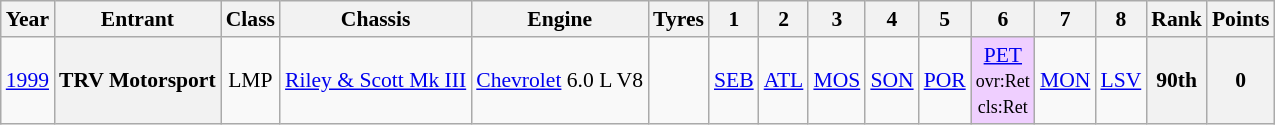<table class="wikitable" style="text-align:center; font-size:90%">
<tr>
<th>Year</th>
<th>Entrant</th>
<th>Class</th>
<th>Chassis</th>
<th>Engine</th>
<th>Tyres</th>
<th>1</th>
<th>2</th>
<th>3</th>
<th>4</th>
<th>5</th>
<th>6</th>
<th>7</th>
<th>8</th>
<th>Rank</th>
<th>Points</th>
</tr>
<tr>
<td><a href='#'>1999</a></td>
<th>TRV Motorsport</th>
<td>LMP</td>
<td><a href='#'>Riley & Scott Mk III</a></td>
<td><a href='#'>Chevrolet</a> 6.0 L V8</td>
<td></td>
<td><a href='#'>SEB</a></td>
<td><a href='#'>ATL</a></td>
<td><a href='#'>MOS</a></td>
<td><a href='#'>SON</a></td>
<td><a href='#'>POR</a></td>
<td style="background:#EFCFFF;"><a href='#'>PET</a><br><small>ovr:Ret<br>cls:Ret</small></td>
<td><a href='#'>MON</a></td>
<td><a href='#'>LSV</a></td>
<th>90th</th>
<th>0</th>
</tr>
</table>
